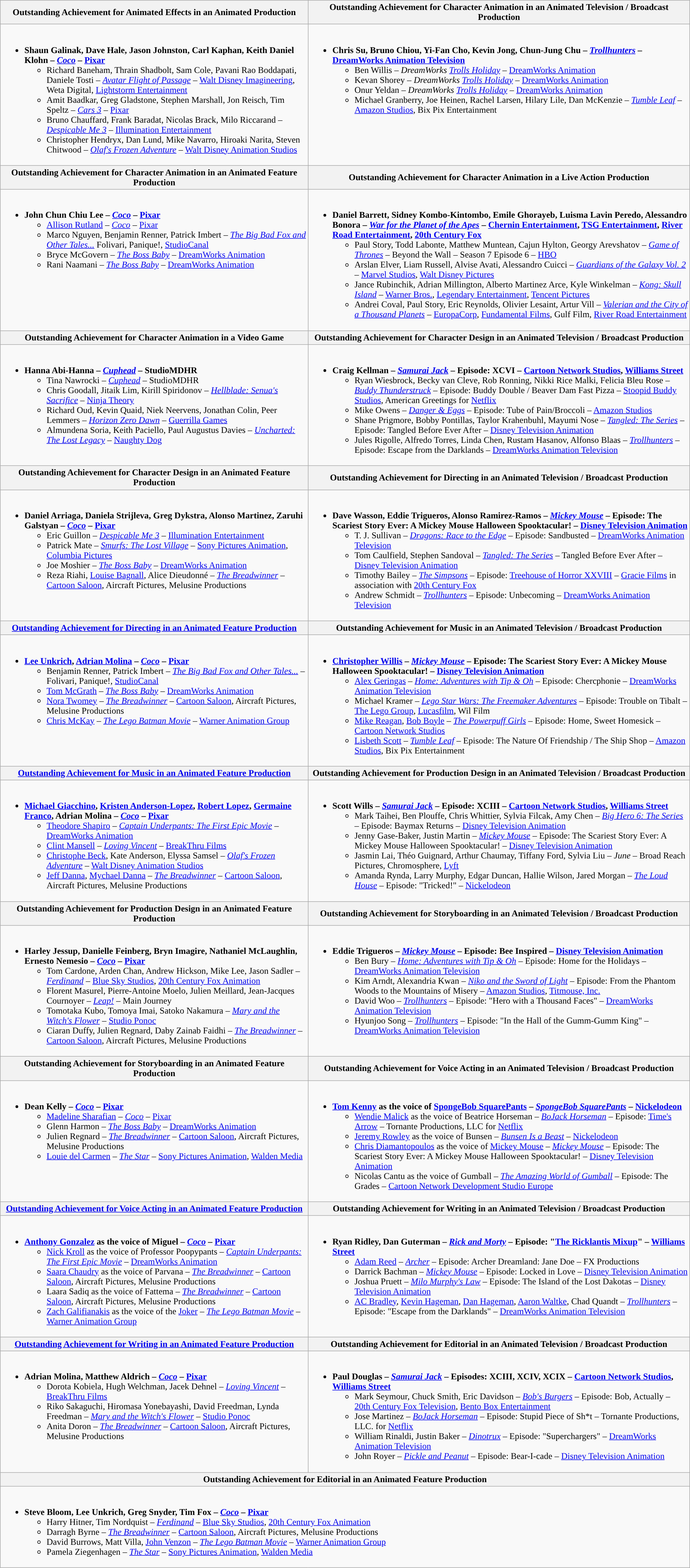<table class=wikitable style="width=100%">
<tr>
<th style="width=50%">Outstanding Achievement for Animated Effects in an Animated Production</th>
<th style="width=50%">Outstanding Achievement for Character Animation in an Animated Television / Broadcast Production</th>
</tr>
<tr>
<td valign="top"><br><ul><li><strong>Shaun Galinak, Dave Hale, Jason Johnston, Carl Kaphan, Keith Daniel Klohn – <em><a href='#'>Coco</a></em> – <a href='#'>Pixar</a></strong><ul><li>Richard Baneham, Thrain Shadbolt, Sam Cole, Pavani Rao Boddapati, Daniele Tosti – <em><a href='#'>Avatar Flight of Passage</a></em> – <a href='#'>Walt Disney Imagineering</a>, Weta Digital, <a href='#'>Lightstorm Entertainment</a></li><li>Amit Baadkar, Greg Gladstone, Stephen Marshall, Jon Reisch, Tim Speltz – <em><a href='#'>Cars 3</a></em> – <a href='#'>Pixar</a></li><li>Bruno Chauffard, Frank Baradat, Nicolas Brack, Milo Riccarand – <em><a href='#'>Despicable Me 3</a></em> – <a href='#'>Illumination Entertainment</a></li><li>Christopher Hendryx, Dan Lund, Mike Navarro, Hiroaki Narita, Steven Chitwood – <em><a href='#'>Olaf's Frozen Adventure</a></em> – <a href='#'>Walt Disney Animation Studios</a></li></ul></li></ul></td>
<td valign="top"><br><ul><li><strong>Chris Su, Bruno Chiou, Yi-Fan Cho, Kevin Jong, Chun-Jung Chu – <em><a href='#'>Trollhunters</a></em> – <a href='#'>DreamWorks Animation Television</a></strong><ul><li>Ben Willis – <em>DreamWorks <a href='#'>Trolls Holiday</a></em> – <a href='#'>DreamWorks Animation</a></li><li>Kevan Shorey – <em>DreamWorks <a href='#'>Trolls Holiday</a></em> – <a href='#'>DreamWorks Animation</a></li><li>Onur Yeldan – <em>DreamWorks <a href='#'>Trolls Holiday</a></em> – <a href='#'>DreamWorks Animation</a></li><li>Michael Granberry, Joe Heinen, Rachel Larsen, Hilary Lile, Dan McKenzie – <em><a href='#'>Tumble Leaf</a></em> – <a href='#'>Amazon Studios</a>, Bix Pix Entertainment</li></ul></li></ul></td>
</tr>
<tr>
<th style="width=50%">Outstanding Achievement for Character Animation in an Animated Feature Production</th>
<th style="width=50%">Outstanding Achievement for Character Animation in a Live Action Production</th>
</tr>
<tr>
<td valign="top"><br><ul><li><strong>John Chun Chiu Lee – <em><a href='#'>Coco</a></em> – <a href='#'>Pixar</a></strong><ul><li><a href='#'>Allison Rutland</a> – <em><a href='#'>Coco</a></em> – <a href='#'>Pixar</a></li><li>Marco Nguyen, Benjamin Renner, Patrick Imbert – <em><a href='#'>The Big Bad Fox and Other Tales...</a></em> Folivari, Panique!, <a href='#'>StudioCanal</a></li><li>Bryce McGovern – <em><a href='#'>The Boss Baby</a></em> – <a href='#'>DreamWorks Animation</a></li><li>Rani Naamani – <em><a href='#'>The Boss Baby</a></em> – <a href='#'>DreamWorks Animation</a></li></ul></li></ul></td>
<td valign="top"><br><ul><li><strong>Daniel Barrett, Sidney Kombo-Kintombo, Emile Ghorayeb, Luisma Lavin Peredo, Alessandro Bonora – <em><a href='#'>War for the Planet of the Apes</a></em> – <a href='#'>Chernin Entertainment</a>, <a href='#'>TSG Entertainment</a>, <a href='#'>River Road Entertainment</a>, <a href='#'>20th Century Fox</a></strong><ul><li>Paul Story, Todd Labonte, Matthew Muntean, Cajun Hylton, Georgy Arevshatov – <em><a href='#'>Game of Thrones</a></em> – Beyond the Wall – Season 7 Episode 6 – <a href='#'>HBO</a></li><li>Arslan Elver, Liam Russell, Alvise Avati, Alessandro Cuicci – <em><a href='#'>Guardians of the Galaxy Vol. 2</a></em> – <a href='#'>Marvel Studios</a>, <a href='#'>Walt Disney Pictures</a></li><li>Jance Rubinchik, Adrian Millington, Alberto Martinez Arce, Kyle Winkelman – <em><a href='#'>Kong: Skull Island</a></em> – <a href='#'>Warner Bros.</a>, <a href='#'>Legendary Entertainment</a>, <a href='#'>Tencent Pictures</a></li><li>Andrei Coval, Paul Story, Eric Reynolds, Olivier Lesaint, Artur Vill – <em><a href='#'>Valerian and the City of a Thousand Planets</a></em> – <a href='#'>EuropaCorp</a>, <a href='#'>Fundamental Films</a>, Gulf Film, <a href='#'>River Road Entertainment</a></li></ul></li></ul></td>
</tr>
<tr>
<th style="width=50%">Outstanding Achievement for Character Animation in a Video Game</th>
<th style="width=50%">Outstanding Achievement for Character Design in an Animated Television / Broadcast Production</th>
</tr>
<tr>
<td valign="top"><br><ul><li><strong>Hanna Abi-Hanna – <em><a href='#'>Cuphead</a></em> – StudioMDHR</strong><ul><li>Tina Nawrocki – <em><a href='#'>Cuphead</a></em> – StudioMDHR</li><li>Chris Goodall, Jitaik Lim, Kirill Spiridonov – <em><a href='#'>Hellblade: Senua's Sacrifice</a></em> – <a href='#'>Ninja Theory</a></li><li>Richard Oud, Kevin Quaid, Niek Neervens, Jonathan Colin, Peer Lemmers – <em><a href='#'>Horizon Zero Dawn</a></em> – <a href='#'>Guerrilla Games</a></li><li>Almundena Soria, Keith Paciello, Paul Augustus Davies – <em><a href='#'>Uncharted: The Lost Legacy</a></em> – <a href='#'>Naughty Dog</a></li></ul></li></ul></td>
<td valign="top"><br><ul><li><strong>Craig Kellman – <em><a href='#'>Samurai Jack</a></em> – Episode: XCVI – <a href='#'>Cartoon Network Studios</a>, <a href='#'>Williams Street</a></strong><ul><li>Ryan Wiesbrock, Becky van Cleve, Rob Ronning, Nikki Rice Malki, Felicia Bleu Rose – <em><a href='#'>Buddy Thunderstruck</a></em> – Episode: Buddy Double / Beaver Dam Fast Pizza – <a href='#'>Stoopid Buddy Studios</a>, American Greetings for <a href='#'>Netflix</a></li><li>Mike Owens – <em><a href='#'>Danger & Eggs</a></em> – Episode: Tube of Pain/Broccoli – <a href='#'>Amazon Studios</a></li><li>Shane Prigmore, Bobby Pontillas, Taylor Krahenbuhl, Mayumi Nose – <em><a href='#'>Tangled: The Series</a></em> – Episode: Tangled Before Ever After – <a href='#'>Disney Television Animation</a></li><li>Jules Rigolle, Alfredo Torres, Linda Chen, Rustam Hasanov, Alfonso Blaas – <em><a href='#'>Trollhunters</a></em> – Episode: Escape from the Darklands – <a href='#'>DreamWorks Animation Television</a></li></ul></li></ul></td>
</tr>
<tr>
<th style="width=50%">Outstanding Achievement for Character Design in an Animated Feature Production</th>
<th style="width=50%">Outstanding Achievement for Directing in an Animated Television / Broadcast Production</th>
</tr>
<tr>
<td valign="top"><br><ul><li><strong>Daniel Arriaga, Daniela Strijleva, Greg Dykstra, Alonso Martinez, Zaruhi Galstyan – <em><a href='#'>Coco</a></em> – <a href='#'>Pixar</a></strong><ul><li>Eric Guillon – <em><a href='#'>Despicable Me 3</a></em> – <a href='#'>Illumination Entertainment</a></li><li>Patrick Mate – <em><a href='#'>Smurfs: The Lost Village</a></em> – <a href='#'>Sony Pictures Animation</a>, <a href='#'>Columbia Pictures</a></li><li>Joe Moshier – <em><a href='#'>The Boss Baby</a></em> – <a href='#'>DreamWorks Animation</a></li><li>Reza Riahi, <a href='#'>Louise Bagnall</a>, Alice Dieudonné – <em><a href='#'>The Breadwinner</a></em> – <a href='#'>Cartoon Saloon</a>, Aircraft Pictures, Melusine Productions</li></ul></li></ul></td>
<td valign="top"><br><ul><li><strong>Dave Wasson, Eddie Trigueros, Alonso Ramirez-Ramos – <em><a href='#'>Mickey Mouse</a></em> – Episode: The Scariest Story Ever: A Mickey Mouse Halloween Spooktacular! – <a href='#'>Disney Television Animation</a></strong><ul><li>T. J. Sullivan – <em><a href='#'>Dragons: Race to the Edge</a></em> – Episode: Sandbusted – <a href='#'>DreamWorks Animation Television</a></li><li>Tom Caulfield, Stephen Sandoval – <em><a href='#'>Tangled: The Series</a></em> – Tangled Before Ever After – <a href='#'>Disney Television Animation</a></li><li>Timothy Bailey – <em><a href='#'>The Simpsons</a></em> – Episode: <a href='#'>Treehouse of Horror XXVIII</a> – <a href='#'>Gracie Films</a> in association with <a href='#'>20th Century Fox</a></li><li>Andrew Schmidt – <em><a href='#'>Trollhunters</a></em> – Episode: Unbecoming – <a href='#'>DreamWorks Animation Television</a></li></ul></li></ul></td>
</tr>
<tr>
<th style="width=50%"><a href='#'>Outstanding Achievement for Directing in an Animated Feature Production</a></th>
<th style="width=50%">Outstanding Achievement for Music in an Animated Television / Broadcast Production</th>
</tr>
<tr>
<td valign="top"><br><ul><li><strong><a href='#'>Lee Unkrich</a>, <a href='#'>Adrian Molina</a> – <em><a href='#'>Coco</a></em> – <a href='#'>Pixar</a></strong><ul><li>Benjamin Renner, Patrick Imbert – <em><a href='#'>The Big Bad Fox and Other Tales...</a></em> – Folivari, Panique!, <a href='#'>StudioCanal</a></li><li><a href='#'>Tom McGrath</a> – <em><a href='#'>The Boss Baby</a></em> – <a href='#'>DreamWorks Animation</a></li><li><a href='#'>Nora Twomey</a> – <em><a href='#'>The Breadwinner</a></em> – <a href='#'>Cartoon Saloon</a>, Aircraft Pictures, Melusine Productions</li><li><a href='#'>Chris McKay</a> – <em><a href='#'>The Lego Batman Movie</a></em> – <a href='#'>Warner Animation Group</a></li></ul></li></ul></td>
<td valign="top"><br><ul><li><strong><a href='#'>Christopher Willis</a> – <em><a href='#'>Mickey Mouse</a></em> – Episode: The Scariest Story Ever: A Mickey Mouse Halloween Spooktacular! – <a href='#'>Disney Television Animation</a></strong><ul><li><a href='#'>Alex Geringas</a> – <em><a href='#'>Home: Adventures with Tip & Oh</a></em> – Episode: Chercphonie – <a href='#'>DreamWorks Animation Television</a></li><li>Michael Kramer – <em><a href='#'>Lego Star Wars: The Freemaker Adventures</a></em> – Episode: Trouble on Tibalt – <a href='#'>The Lego Group</a>, <a href='#'>Lucasfilm</a>, Wil Film</li><li><a href='#'>Mike Reagan</a>, <a href='#'>Bob Boyle</a> – <em><a href='#'>The Powerpuff Girls</a></em> – Episode: Home, Sweet Homesick – <a href='#'>Cartoon Network Studios</a></li><li><a href='#'>Lisbeth Scott</a> – <em><a href='#'>Tumble Leaf</a></em> – Episode: The Nature Of Friendship / The Ship Shop – <a href='#'>Amazon Studios</a>, Bix Pix Entertainment</li></ul></li></ul></td>
</tr>
<tr>
<th style="width=50%"><a href='#'>Outstanding Achievement for Music in an Animated Feature Production</a></th>
<th style="width=50%">Outstanding Achievement for Production Design in an Animated Television / Broadcast Production</th>
</tr>
<tr>
<td valign="top"><br><ul><li><strong><a href='#'>Michael Giacchino</a>, <a href='#'>Kristen Anderson-Lopez</a>, <a href='#'>Robert Lopez</a>, <a href='#'>Germaine Franco</a>, Adrian Molina – <em><a href='#'>Coco</a></em> – <a href='#'>Pixar</a></strong><ul><li><a href='#'>Theodore Shapiro</a> – <em><a href='#'>Captain Underpants: The First Epic Movie</a></em> – <a href='#'>DreamWorks Animation</a></li><li><a href='#'>Clint Mansell</a> – <em><a href='#'>Loving Vincent</a></em> – <a href='#'>BreakThru Films</a></li><li><a href='#'>Christophe Beck</a>, Kate Anderson, Elyssa Samsel – <em><a href='#'>Olaf's Frozen Adventure</a></em> – <a href='#'>Walt Disney Animation Studios</a></li><li><a href='#'>Jeff Danna</a>, <a href='#'>Mychael Danna</a> – <em><a href='#'>The Breadwinner</a></em> – <a href='#'>Cartoon Saloon</a>, Aircraft Pictures, Melusine Productions</li></ul></li></ul></td>
<td valign="top"><br><ul><li><strong>Scott Wills – <em><a href='#'>Samurai Jack</a></em> – Episode: XCIII – <a href='#'>Cartoon Network Studios</a>, <a href='#'>Williams Street</a></strong><ul><li>Mark Taihei, Ben Plouffe, Chris Whittier, Sylvia Filcak, Amy Chen – <em><a href='#'>Big Hero 6: The Series</a></em> –  Episode: Baymax Returns – <a href='#'>Disney Television Animation</a></li><li>Jenny Gase-Baker, Justin Martin – <em><a href='#'>Mickey Mouse</a></em> – Episode: The Scariest Story Ever: A Mickey Mouse Halloween Spooktacular! – <a href='#'>Disney Television Animation</a></li><li>Jasmin Lai, Théo Guignard, Arthur Chaumay, Tiffany Ford, Sylvia Liu – <em>June</em> – Broad Reach Pictures, Chromosphere, <a href='#'>Lyft</a></li><li>Amanda Rynda, Larry Murphy, Edgar Duncan, Hallie Wilson, Jared Morgan – <em><a href='#'>The Loud House</a></em> – Episode: "Tricked!" – <a href='#'>Nickelodeon</a></li></ul></li></ul></td>
</tr>
<tr>
<th style="width=50%">Outstanding Achievement for Production Design in an Animated Feature Production</th>
<th style="width=50%">Outstanding Achievement for Storyboarding in an Animated Television / Broadcast Production</th>
</tr>
<tr>
<td valign="top"><br><ul><li><strong>Harley Jessup, Danielle Feinberg, Bryn Imagire, Nathaniel McLaughlin, Ernesto Nemesio – <em><a href='#'>Coco</a></em> – <a href='#'>Pixar</a></strong><ul><li>Tom Cardone, Arden Chan, Andrew Hickson, Mike Lee, Jason Sadler – <em><a href='#'>Ferdinand</a></em> – <a href='#'>Blue Sky Studios</a>, <a href='#'>20th Century Fox Animation</a></li><li>Florent Masurel, Pierre-Antoine Moelo, Julien Meillard, Jean-Jacques Cournoyer – <em><a href='#'>Leap!</a></em> – Main Journey</li><li>Tomotaka Kubo, Tomoya Imai, Satoko Nakamura – <em><a href='#'>Mary and the Witch's Flower</a></em> – <a href='#'>Studio Ponoc</a></li><li>Ciaran Duffy, Julien Regnard, Daby Zainab Faidhi – <em><a href='#'>The Breadwinner</a></em> – <a href='#'>Cartoon Saloon</a>, Aircraft Pictures, Melusine Productions</li></ul></li></ul></td>
<td valign="top"><br><ul><li><strong>Eddie Trigueros – <em><a href='#'>Mickey Mouse</a></em> – Episode: Bee Inspired – <a href='#'>Disney Television Animation</a></strong><ul><li>Ben Bury – <em><a href='#'>Home: Adventures with Tip & Oh</a></em> – Episode: Home for the Holidays – <a href='#'>DreamWorks Animation Television</a></li><li>Kim Arndt, Alexandria Kwan – <em><a href='#'>Niko and the Sword of Light</a></em> – Episode: From the Phantom Woods to the Mountains of Misery – <a href='#'>Amazon Studios</a>, <a href='#'>Titmouse, Inc.</a></li><li>David Woo – <em><a href='#'>Trollhunters</a></em> – Episode: "Hero with a Thousand Faces" – <a href='#'>DreamWorks Animation Television</a></li><li>Hyunjoo Song – <em><a href='#'>Trollhunters</a></em> – Episode: "In the Hall of the Gumm-Gumm King" – <a href='#'>DreamWorks Animation Television</a></li></ul></li></ul></td>
</tr>
<tr>
<th style="width=50%">Outstanding Achievement for Storyboarding in an Animated Feature Production</th>
<th style="width=50%">Outstanding Achievement for Voice Acting in an Animated Television / Broadcast Production</th>
</tr>
<tr>
<td valign="top"><br><ul><li><strong>Dean Kelly – <em><a href='#'>Coco</a></em> – <a href='#'>Pixar</a></strong><ul><li><a href='#'>Madeline Sharafian</a> – <em><a href='#'>Coco</a></em> – <a href='#'>Pixar</a></li><li>Glenn Harmon – <em><a href='#'>The Boss Baby</a></em> – <a href='#'>DreamWorks Animation</a></li><li>Julien Regnard – <em><a href='#'>The Breadwinner</a></em> – <a href='#'>Cartoon Saloon</a>, Aircraft Pictures, Melusine Productions</li><li><a href='#'>Louie del Carmen</a> – <em><a href='#'>The Star</a></em> – <a href='#'>Sony Pictures Animation</a>, <a href='#'>Walden Media</a></li></ul></li></ul></td>
<td valign="top"><br><ul><li><strong><a href='#'>Tom Kenny</a> as the voice of <a href='#'>SpongeBob SquarePants</a> – <em><a href='#'>SpongeBob SquarePants</a></em> – <a href='#'>Nickelodeon</a></strong><ul><li><a href='#'>Wendie Malick</a> as the voice of Beatrice Horseman – <em><a href='#'>BoJack Horseman</a></em> – Episode: <a href='#'>Time's Arrow</a> – Tornante Productions, LLC for <a href='#'>Netflix</a></li><li><a href='#'>Jeremy Rowley</a> as the voice of Bunsen – <em><a href='#'>Bunsen Is a Beast</a></em> – <a href='#'>Nickelodeon</a></li><li><a href='#'>Chris Diamantopoulos</a> as the voice of <a href='#'>Mickey Mouse</a> – <em><a href='#'>Mickey Mouse</a></em> – Episode: The Scariest Story Ever: A Mickey Mouse Halloween Spooktacular! – <a href='#'>Disney Television Animation</a></li><li>Nicolas Cantu as the voice of Gumball – <em><a href='#'>The Amazing World of Gumball</a></em> – Episode: The Grades – <a href='#'>Cartoon Network Development Studio Europe</a></li></ul></li></ul></td>
</tr>
<tr>
<th style="width=50%"><a href='#'>Outstanding Achievement for Voice Acting in an Animated Feature Production</a></th>
<th style="width=50%">Outstanding Achievement for Writing in an Animated Television / Broadcast Production</th>
</tr>
<tr>
<td valign="top"><br><ul><li><strong><a href='#'>Anthony Gonzalez</a> as the voice of Miguel – <em><a href='#'>Coco</a></em> – <a href='#'>Pixar</a></strong><ul><li><a href='#'>Nick Kroll</a> as the voice of Professor Poopypants – <em><a href='#'>Captain Underpants: The First Epic Movie</a></em> – <a href='#'>DreamWorks Animation</a></li><li><a href='#'>Saara Chaudry</a> as the voice of Parvana – <em><a href='#'>The Breadwinner</a></em> – <a href='#'>Cartoon Saloon</a>, Aircraft Pictures, Melusine Productions</li><li>Laara Sadiq as the voice of Fattema – <em><a href='#'>The Breadwinner</a></em> – <a href='#'>Cartoon Saloon</a>, Aircraft Pictures, Melusine Productions</li><li><a href='#'>Zach Galifianakis</a> as the voice of the <a href='#'>Joker</a> – <em><a href='#'>The Lego Batman Movie</a></em> – <a href='#'>Warner Animation Group</a></li></ul></li></ul></td>
<td valign="top"><br><ul><li><strong>Ryan Ridley, Dan Guterman – <em><a href='#'>Rick and Morty</a></em> – Episode: "<a href='#'>The Ricklantis Mixup</a>" – <a href='#'>Williams Street</a></strong><ul><li><a href='#'>Adam Reed</a> – <em><a href='#'>Archer</a></em> – Episode: Archer Dreamland: Jane Doe – FX Productions</li><li>Darrick Bachman – <em><a href='#'>Mickey Mouse</a></em> – Episode: Locked in Love – <a href='#'>Disney Television Animation</a></li><li>Joshua Pruett – <em><a href='#'>Milo Murphy's Law</a></em> – Episode: The Island of the Lost Dakotas – <a href='#'>Disney Television Animation</a></li><li><a href='#'>AC Bradley</a>, <a href='#'>Kevin Hageman</a>, <a href='#'>Dan Hageman</a>, <a href='#'>Aaron Waltke</a>, Chad Quandt – <em><a href='#'>Trollhunters</a></em> – Episode: "Escape from the Darklands" – <a href='#'>DreamWorks Animation Television</a></li></ul></li></ul></td>
</tr>
<tr>
<th style="width=50%"><a href='#'>Outstanding Achievement for Writing in an Animated Feature Production</a></th>
<th style="width=50%">Outstanding Achievement for Editorial in an Animated Television / Broadcast Production</th>
</tr>
<tr>
<td valign="top"><br><ul><li><strong>Adrian Molina, Matthew Aldrich – <em><a href='#'>Coco</a></em> – <a href='#'>Pixar</a></strong><ul><li>Dorota Kobiela, Hugh Welchman, Jacek Dehnel – <em><a href='#'>Loving Vincent</a></em> – <a href='#'>BreakThru Films</a></li><li>Riko Sakaguchi, Hiromasa Yonebayashi, David Freedman, Lynda Freedman – <em><a href='#'>Mary and the Witch's Flower</a></em> – <a href='#'>Studio Ponoc</a></li><li>Anita Doron – <em><a href='#'>The Breadwinner</a></em> – <a href='#'>Cartoon Saloon</a>, Aircraft Pictures, Melusine Productions</li></ul></li></ul></td>
<td valign="top"><br><ul><li><strong>Paul Douglas – <em><a href='#'>Samurai Jack</a></em> – Episodes: XCIII, XCIV, XCIX – <a href='#'>Cartoon Network Studios</a>, <a href='#'>Williams Street</a></strong><ul><li>Mark Seymour, Chuck Smith, Eric Davidson – <em><a href='#'>Bob's Burgers</a></em> – Episode: Bob, Actually – <a href='#'>20th Century Fox Television</a>, <a href='#'>Bento Box Entertainment</a></li><li>Jose Martinez – <em><a href='#'>BoJack Horseman</a></em> – Episode: Stupid Piece of Sh*t – Tornante Productions, LLC. for <a href='#'>Netflix</a></li><li>William Rinaldi, Justin Baker – <em><a href='#'>Dinotrux</a></em> – Episode: "Superchargers" – <a href='#'>DreamWorks Animation Television</a></li><li>John Royer – <em><a href='#'>Pickle and Peanut</a></em> – Episode: Bear-I-cade – <a href='#'>Disney Television Animation</a></li></ul></li></ul></td>
</tr>
<tr>
<th style="width=50%" colspan=2>Outstanding Achievement for Editorial in an Animated Feature Production</th>
</tr>
<tr>
<td valign="top" colspan=2><br><ul><li><strong>Steve Bloom, Lee Unkrich, Greg Snyder, Tim Fox – <em><a href='#'>Coco</a></em> – <a href='#'>Pixar</a></strong><ul><li>Harry Hitner, Tim Nordquist – <em><a href='#'>Ferdinand</a></em> – <a href='#'>Blue Sky Studios</a>, <a href='#'>20th Century Fox Animation</a></li><li>Darragh Byrne – <em><a href='#'>The Breadwinner</a></em> – <a href='#'>Cartoon Saloon</a>, Aircraft Pictures, Melusine Productions</li><li>David Burrows, Matt Villa, <a href='#'>John Venzon</a> – <em><a href='#'>The Lego Batman Movie</a></em> – <a href='#'>Warner Animation Group</a></li><li>Pamela Ziegenhagen – <em><a href='#'>The Star</a></em> – <a href='#'>Sony Pictures Animation</a>, <a href='#'>Walden Media</a></li></ul></li></ul></td>
</tr>
</table>
